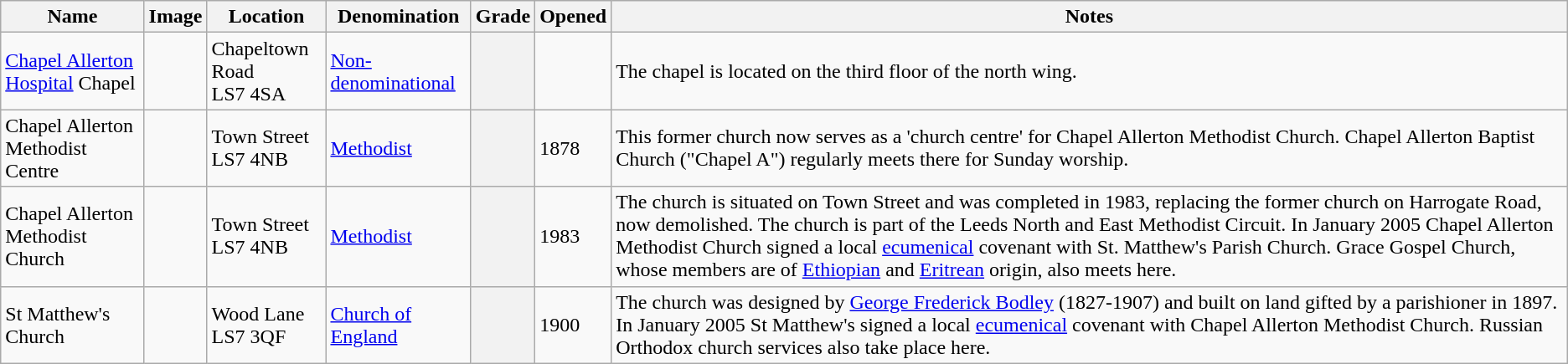<table class="wikitable sortable">
<tr>
<th>Name</th>
<th class="unsortable">Image</th>
<th>Location</th>
<th>Denomination</th>
<th>Grade</th>
<th>Opened</th>
<th class="unsortable">Notes</th>
</tr>
<tr>
<td><a href='#'>Chapel Allerton Hospital</a> Chapel</td>
<td></td>
<td>Chapeltown Road<br>LS7 4SA</td>
<td><a href='#'>Non-denominational</a></td>
<th></th>
<td></td>
<td>The chapel is located on the third floor of the north wing.</td>
</tr>
<tr>
<td>Chapel Allerton Methodist Centre</td>
<td></td>
<td>Town Street<br>LS7 4NB</td>
<td><a href='#'>Methodist</a></td>
<th></th>
<td>1878</td>
<td>This former church now serves as a 'church centre' for Chapel Allerton Methodist Church. Chapel Allerton Baptist Church ("Chapel A") regularly meets there for Sunday worship.</td>
</tr>
<tr>
<td>Chapel Allerton Methodist Church </td>
<td></td>
<td>Town Street<br>LS7 4NB</td>
<td><a href='#'>Methodist</a></td>
<th></th>
<td>1983</td>
<td>The church is situated on Town Street and was completed in 1983, replacing the former church on Harrogate Road, now demolished. The church is part of the Leeds North and East Methodist Circuit. In January 2005 Chapel Allerton Methodist Church signed a local <a href='#'>ecumenical</a> covenant with St. Matthew's Parish Church. Grace Gospel Church, whose members are of <a href='#'>Ethiopian</a> and <a href='#'>Eritrean</a> origin, also meets here.</td>
</tr>
<tr>
<td>St Matthew's Church </td>
<td></td>
<td>Wood Lane<br>LS7 3QF</td>
<td><a href='#'>Church of England</a></td>
<th></th>
<td>1900</td>
<td>The church was designed by <a href='#'>George Frederick Bodley</a> (1827-1907) and built on land gifted by a parishioner in 1897. In January 2005 St Matthew's signed a local <a href='#'>ecumenical</a> covenant with Chapel Allerton Methodist Church. Russian Orthodox church services also take place here.</td>
</tr>
</table>
